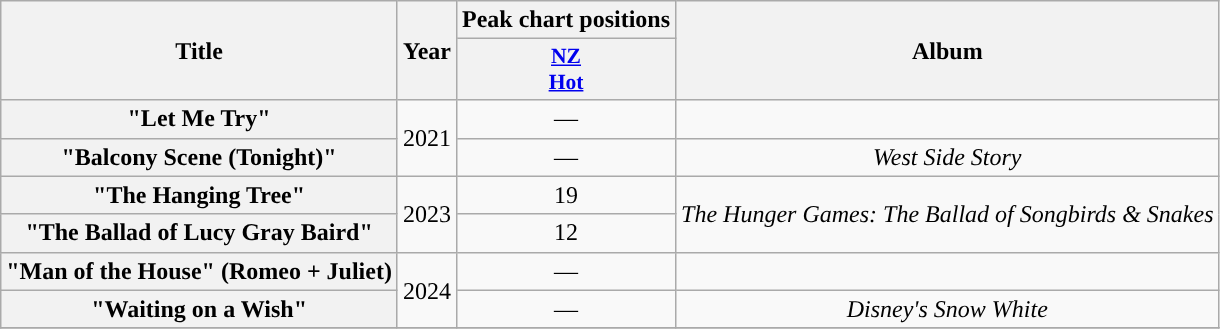<table class="wikitable plainrowheaders" style="text-align:center">
<tr>
<th scope="col" rowspan="2">Title</th>
<th scope="col" rowspan="2">Year</th>
<th scope="col" colspan="1">Peak chart positions</th>
<th scope="col" rowspan="2">Album</th>
</tr>
<tr>
<th scope="col" style="font-size:90%"><a href='#'>NZ<br>Hot</a><br></th>
</tr>
<tr>
<th scope="row">"Let Me Try"</th>
<td rowspan="2">2021</td>
<td>—</td>
<td></td>
</tr>
<tr>
<th scope="row">"Balcony Scene (Tonight)"<br></th>
<td>—</td>
<td><em>West Side Story</em></td>
</tr>
<tr>
<th scope="row">"The Hanging Tree"</th>
<td rowspan="2">2023</td>
<td>19</td>
<td rowspan="2"><em>The Hunger Games: The Ballad of Songbirds & Snakes</em></td>
</tr>
<tr>
<th scope="row">"The Ballad of Lucy Gray Baird"</th>
<td>12</td>
</tr>
<tr>
<th scope="row">"Man of the House" (Romeo + Juliet)</th>
<td rowspan="2">2024</td>
<td>—</td>
<td></td>
</tr>
<tr>
<th scope="row">"Waiting on a Wish"</th>
<td>—</td>
<td><em>Disney's Snow White </em></td>
</tr>
<tr>
</tr>
</table>
